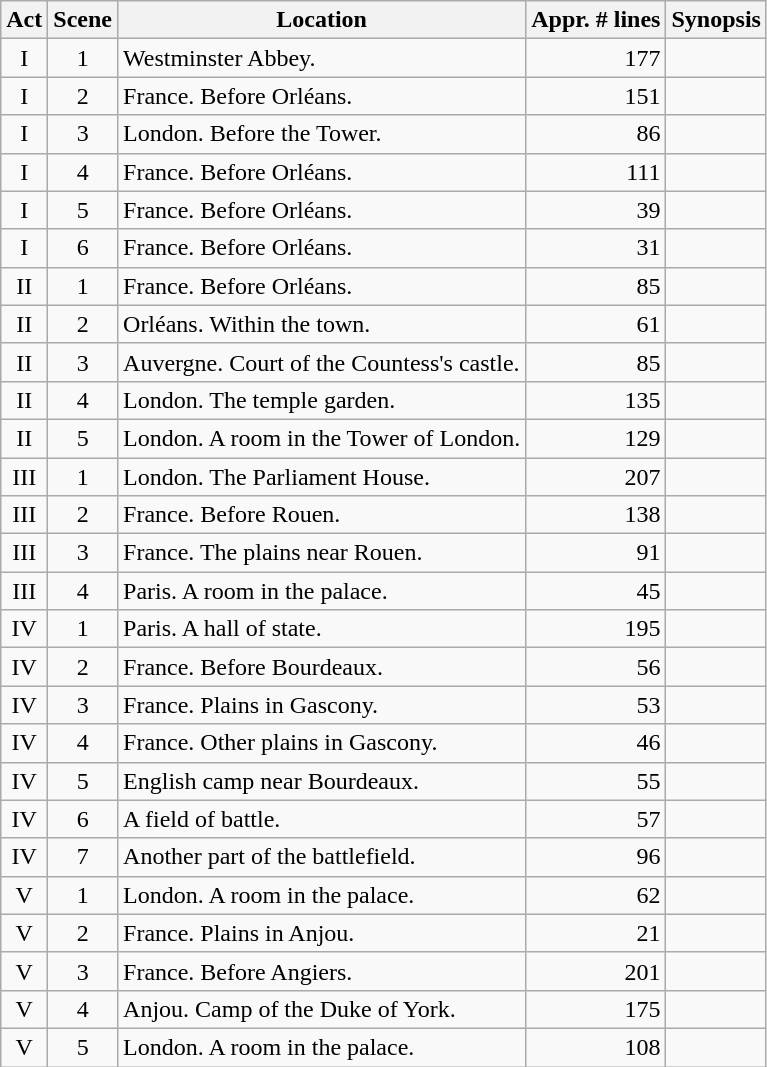<table class="wikitable">
<tr>
<th>Act</th>
<th data-sort-type="number">Scene</th>
<th>Location</th>
<th data-sort-type="number">Appr. # lines</th>
<th>Synopsis</th>
</tr>
<tr>
<td style="text-align:center;">I</td>
<td style="text-align:center;">1</td>
<td>Westminster Abbey.</td>
<td style="text-align:right;">177</td>
<td></td>
</tr>
<tr>
<td style="text-align:center;">I</td>
<td style="text-align:center;">2</td>
<td>France. Before Orléans.</td>
<td style="text-align:right;">151</td>
<td></td>
</tr>
<tr>
<td style="text-align:center;">I</td>
<td style="text-align:center;">3</td>
<td>London. Before the Tower.</td>
<td style="text-align:right;">86</td>
<td></td>
</tr>
<tr>
<td style="text-align:center;">I</td>
<td style="text-align:center;">4</td>
<td>France. Before Orléans.</td>
<td style="text-align:right;">111</td>
<td></td>
</tr>
<tr>
<td style="text-align:center;">I</td>
<td style="text-align:center;">5</td>
<td>France. Before Orléans.</td>
<td style="text-align:right;">39</td>
<td></td>
</tr>
<tr>
<td style="text-align:center;">I</td>
<td style="text-align:center;">6</td>
<td>France. Before Orléans.</td>
<td style="text-align:right;">31</td>
<td></td>
</tr>
<tr>
<td style="text-align:center;">II</td>
<td style="text-align:center;">1</td>
<td>France. Before Orléans.</td>
<td style="text-align:right;">85</td>
<td></td>
</tr>
<tr>
<td style="text-align:center;">II</td>
<td style="text-align:center;">2</td>
<td>Orléans. Within the town.</td>
<td style="text-align:right;">61</td>
<td></td>
</tr>
<tr>
<td style="text-align:center;">II</td>
<td style="text-align:center;">3</td>
<td>Auvergne. Court of the Countess's castle.</td>
<td style="text-align:right;">85</td>
<td></td>
</tr>
<tr>
<td style="text-align:center;">II</td>
<td style="text-align:center;">4</td>
<td>London. The temple garden.</td>
<td style="text-align:right;">135</td>
<td></td>
</tr>
<tr>
<td style="text-align:center;">II</td>
<td style="text-align:center;">5</td>
<td>London. A room in the Tower of London.</td>
<td style="text-align:right;">129</td>
<td></td>
</tr>
<tr>
<td style="text-align:center;">III</td>
<td style="text-align:center;">1</td>
<td>London. The Parliament House.</td>
<td style="text-align:right;">207</td>
<td></td>
</tr>
<tr>
<td style="text-align:center;">III</td>
<td style="text-align:center;">2</td>
<td>France. Before Rouen.</td>
<td style="text-align:right;">138</td>
<td></td>
</tr>
<tr>
<td style="text-align:center;">III</td>
<td style="text-align:center;">3</td>
<td>France. The plains near Rouen.</td>
<td style="text-align:right;">91</td>
<td></td>
</tr>
<tr>
<td style="text-align:center;">III</td>
<td style="text-align:center;">4</td>
<td>Paris. A room in the palace.</td>
<td style="text-align:right;">45</td>
<td></td>
</tr>
<tr>
<td style="text-align:center;">IV</td>
<td style="text-align:center;">1</td>
<td>Paris. A hall of state.</td>
<td style="text-align:right;">195</td>
<td></td>
</tr>
<tr>
<td style="text-align:center;">IV</td>
<td style="text-align:center;">2</td>
<td>France. Before Bourdeaux.</td>
<td style="text-align:right;">56</td>
<td></td>
</tr>
<tr>
<td style="text-align:center;">IV</td>
<td style="text-align:center;">3</td>
<td>France. Plains in Gascony.</td>
<td style="text-align:right;">53</td>
<td></td>
</tr>
<tr>
<td style="text-align:center;">IV</td>
<td style="text-align:center;">4</td>
<td>France. Other plains in Gascony.</td>
<td style="text-align:right;">46</td>
<td></td>
</tr>
<tr>
<td style="text-align:center;">IV</td>
<td style="text-align:center;">5</td>
<td>English camp near Bourdeaux.</td>
<td style="text-align:right;">55</td>
<td></td>
</tr>
<tr>
<td style="text-align:center;">IV</td>
<td style="text-align:center;">6</td>
<td>A field of battle.</td>
<td style="text-align:right;">57</td>
<td></td>
</tr>
<tr>
<td style="text-align:center;">IV</td>
<td style="text-align:center;">7</td>
<td>Another part of the battlefield.</td>
<td style="text-align:right;">96</td>
<td></td>
</tr>
<tr>
<td style="text-align:center;">V</td>
<td style="text-align:center;">1</td>
<td>London. A room in the palace.</td>
<td style="text-align:right;">62</td>
<td></td>
</tr>
<tr>
<td style="text-align:center;">V</td>
<td style="text-align:center;">2</td>
<td>France. Plains in Anjou.</td>
<td style="text-align:right;">21</td>
<td></td>
</tr>
<tr>
<td style="text-align:center;">V</td>
<td style="text-align:center;">3</td>
<td>France. Before Angiers.</td>
<td style="text-align:right;">201</td>
<td></td>
</tr>
<tr>
<td style="text-align:center;">V</td>
<td style="text-align:center;">4</td>
<td>Anjou. Camp of the Duke of York.</td>
<td style="text-align:right;">175</td>
<td></td>
</tr>
<tr>
<td style="text-align:center;">V</td>
<td style="text-align:center;">5</td>
<td>London. A room in the palace.</td>
<td style="text-align:right;">108</td>
<td></td>
</tr>
</table>
